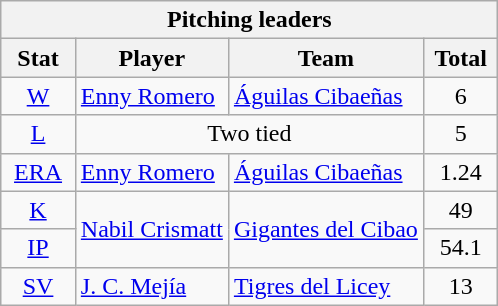<table class="wikitable" style="text-align:center;">
<tr>
<th colspan="4">Pitching leaders</th>
</tr>
<tr>
<th style="width:15%;">Stat</th>
<th>Player</th>
<th>Team</th>
<th style="width:15%;">Total</th>
</tr>
<tr>
<td><a href='#'>W</a></td>
<td align=left> <a href='#'>Enny Romero</a></td>
<td align=left><a href='#'>Águilas Cibaeñas</a></td>
<td>6</td>
</tr>
<tr>
<td><a href='#'>L</a></td>
<td align=center colspan=2>Two tied</td>
<td>5</td>
</tr>
<tr>
<td><a href='#'>ERA</a></td>
<td align=left> <a href='#'>Enny Romero</a></td>
<td align=left><a href='#'>Águilas Cibaeñas</a></td>
<td>1.24</td>
</tr>
<tr>
<td><a href='#'>K</a></td>
<td rowspan=2 align=left> <a href='#'>Nabil Crismatt</a></td>
<td rowspan=2 align=left><a href='#'>Gigantes del Cibao</a></td>
<td>49</td>
</tr>
<tr>
<td><a href='#'>IP</a></td>
<td>54.1</td>
</tr>
<tr>
<td><a href='#'>SV</a></td>
<td align=left> <a href='#'>J. C. Mejía</a></td>
<td align=left><a href='#'>Tigres del Licey</a></td>
<td>13</td>
</tr>
</table>
